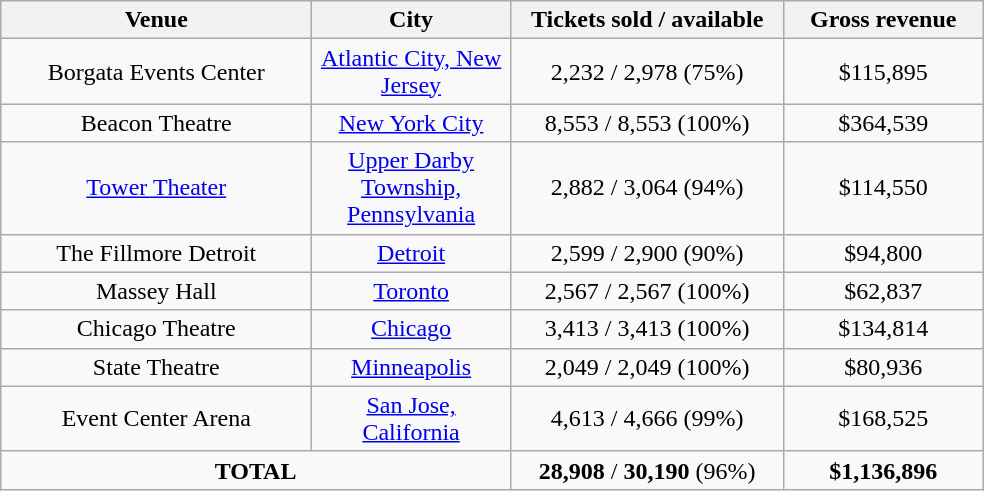<table class="wikitable" style="text-align:center">
<tr>
<th style="width:200px;">Venue</th>
<th style="width:125px;">City</th>
<th style="width:175px;">Tickets sold / available</th>
<th style="width:125px;">Gross revenue</th>
</tr>
<tr>
<td>Borgata Events Center</td>
<td><a href='#'>Atlantic City, New Jersey</a></td>
<td>2,232 / 2,978 (75%)</td>
<td>$115,895</td>
</tr>
<tr>
<td>Beacon Theatre</td>
<td><a href='#'>New York City</a></td>
<td>8,553 / 8,553 (100%)</td>
<td>$364,539</td>
</tr>
<tr>
<td><a href='#'>Tower Theater</a></td>
<td><a href='#'>Upper Darby Township, Pennsylvania</a></td>
<td>2,882 / 3,064 (94%)</td>
<td>$114,550</td>
</tr>
<tr>
<td>The Fillmore Detroit</td>
<td><a href='#'>Detroit</a></td>
<td>2,599 / 2,900 (90%)</td>
<td>$94,800</td>
</tr>
<tr>
<td>Massey Hall</td>
<td><a href='#'>Toronto</a></td>
<td>2,567 / 2,567 (100%)</td>
<td>$62,837</td>
</tr>
<tr>
<td>Chicago Theatre</td>
<td><a href='#'>Chicago</a></td>
<td>3,413 / 3,413 (100%)</td>
<td>$134,814</td>
</tr>
<tr>
<td>State Theatre</td>
<td><a href='#'>Minneapolis</a></td>
<td>2,049 / 2,049 (100%)</td>
<td>$80,936</td>
</tr>
<tr>
<td>Event Center Arena</td>
<td><a href='#'>San Jose, California</a></td>
<td>4,613 / 4,666 (99%)</td>
<td>$168,525</td>
</tr>
<tr>
<td colspan="2"><strong>TOTAL</strong></td>
<td><strong>28,908</strong> / <strong>30,190</strong> (96%)</td>
<td><strong>$1,136,896</strong></td>
</tr>
</table>
